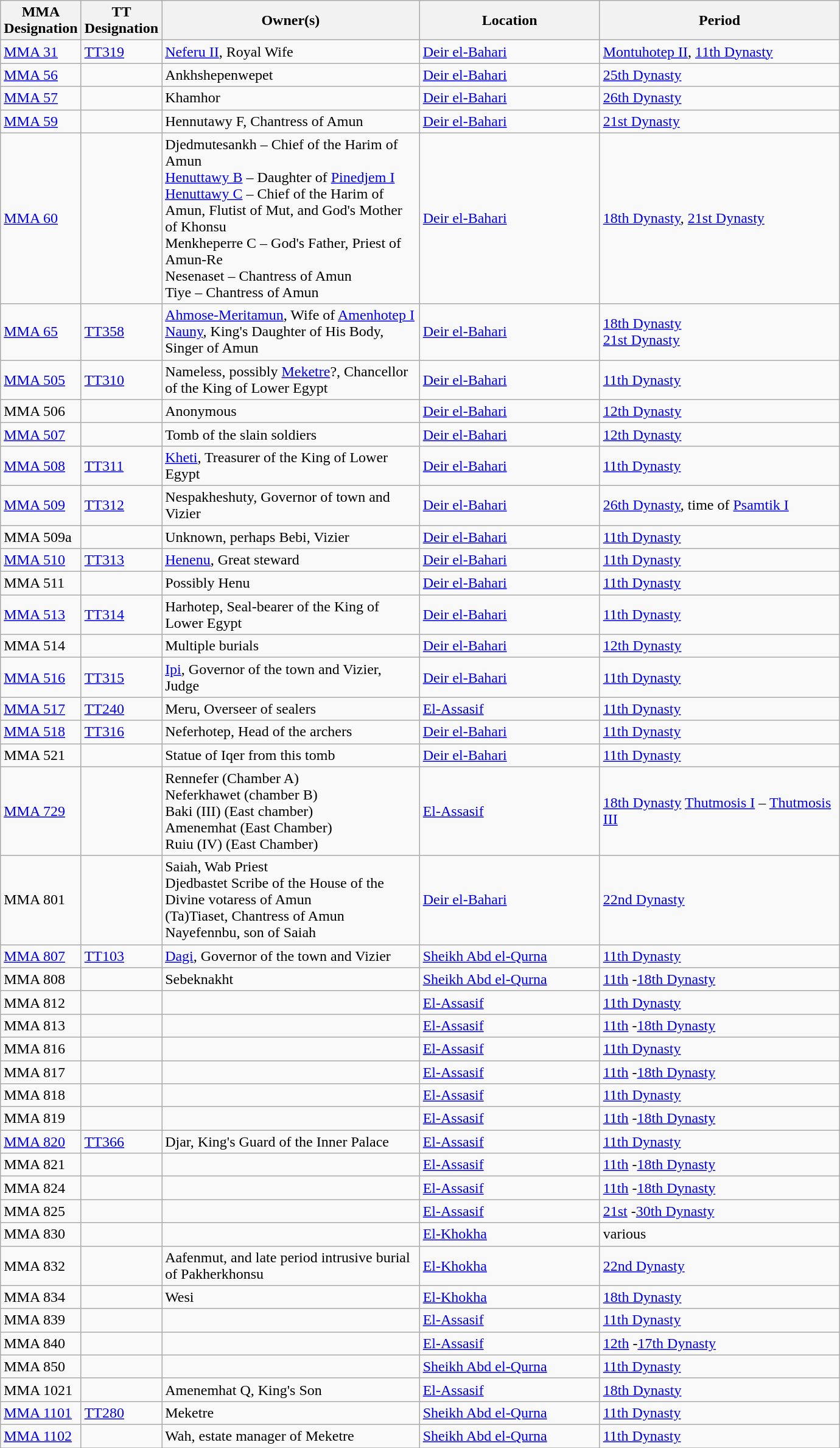<table class="wikitable">
<tr>
<th width="50">MMA Designation</th>
<th width="50">TT Designation</th>
<th width="275">Owner(s)</th>
<th width="190">Location</th>
<th width="255">Period</th>
</tr>
<tr>
<td><a href='#'>MMA 31</a></td>
<td><a href='#'>TT319</a></td>
<td><a href='#'>Neferu II</a>, Royal Wife</td>
<td><a href='#'>Deir el-Bahari</a></td>
<td><a href='#'>Montuhotep II</a>, <a href='#'>11th Dynasty</a></td>
</tr>
<tr>
<td><a href='#'>MMA 56</a></td>
<td></td>
<td>Ankhshepenwepet</td>
<td><a href='#'>Deir el-Bahari</a></td>
<td><a href='#'>25th Dynasty</a></td>
</tr>
<tr>
<td><a href='#'>MMA 57</a></td>
<td></td>
<td>Khamhor</td>
<td><a href='#'>Deir el-Bahari</a></td>
<td><a href='#'>26th Dynasty</a></td>
</tr>
<tr>
<td><a href='#'>MMA 59</a></td>
<td></td>
<td>Hennutawy F, Chantress of Amun</td>
<td><a href='#'>Deir el-Bahari</a></td>
<td><a href='#'>21st Dynasty</a></td>
</tr>
<tr>
<td><a href='#'>MMA 60</a></td>
<td></td>
<td>Djedmutesankh – Chief of the Harim of Amun <br> <a href='#'>Henuttawy B</a> – Daughter of <a href='#'>Pinedjem I</a> <br> <a href='#'>Henuttawy C</a> – Chief of the Harim of Amun, Flutist of Mut, and God's Mother of Khonsu <br> Menkheperre C – God's Father, Priest of Amun-Re <br> Nesenaset – Chantress of Amun <br> Tiye – Chantress of Amun</td>
<td><a href='#'>Deir el-Bahari</a></td>
<td><a href='#'>18th Dynasty</a>, <a href='#'>21st Dynasty</a></td>
</tr>
<tr>
<td><a href='#'>MMA 65</a></td>
<td><a href='#'>TT358</a></td>
<td><a href='#'>Ahmose-Meritamun</a>, Wife of <a href='#'>Amenhotep I</a> <br> <a href='#'>Nauny</a>, King's Daughter of His Body, Singer of Amun</td>
<td><a href='#'>Deir el-Bahari</a></td>
<td><a href='#'>18th Dynasty</a> <br> <a href='#'>21st Dynasty</a></td>
</tr>
<tr>
<td><a href='#'>MMA 505</a></td>
<td><a href='#'>TT310</a></td>
<td>Nameless, possibly <a href='#'>Meketre</a>?, Chancellor of the King of Lower Egypt</td>
<td><a href='#'>Deir el-Bahari</a></td>
<td><a href='#'>11th Dynasty</a></td>
</tr>
<tr>
<td>MMA 506</td>
<td></td>
<td>Anonymous</td>
<td><a href='#'>Deir el-Bahari</a></td>
<td><a href='#'>12th Dynasty</a></td>
</tr>
<tr>
<td><a href='#'>MMA 507</a></td>
<td></td>
<td>Tomb of the  slain soldiers </td>
<td><a href='#'>Deir el-Bahari</a></td>
<td><a href='#'>12th Dynasty</a></td>
</tr>
<tr>
<td><a href='#'>MMA 508</a></td>
<td><a href='#'>TT311</a></td>
<td><a href='#'>Kheti</a>, Treasurer of the King of Lower Egypt</td>
<td><a href='#'>Deir el-Bahari</a></td>
<td><a href='#'>11th Dynasty</a></td>
</tr>
<tr>
<td><a href='#'>MMA 509</a></td>
<td><a href='#'>TT312</a></td>
<td>Nespakheshuty, Governor of town and Vizier</td>
<td><a href='#'>Deir el-Bahari</a></td>
<td><a href='#'>26th Dynasty</a>, time of <a href='#'>Psamtik I</a></td>
</tr>
<tr>
<td>MMA 509a</td>
<td></td>
<td>Unknown, perhaps Bebi, Vizier</td>
<td><a href='#'>Deir el-Bahari</a></td>
<td><a href='#'>11th Dynasty</a></td>
</tr>
<tr>
<td><a href='#'>MMA 510</a></td>
<td><a href='#'>TT313</a></td>
<td><a href='#'>Henenu</a>, Great steward</td>
<td><a href='#'>Deir el-Bahari</a></td>
<td><a href='#'>11th Dynasty</a></td>
</tr>
<tr>
<td>MMA 511</td>
<td></td>
<td>Possibly Henu</td>
<td><a href='#'>Deir el-Bahari</a></td>
<td><a href='#'>11th Dynasty</a></td>
</tr>
<tr>
<td><a href='#'>MMA 513</a></td>
<td><a href='#'>TT314</a></td>
<td>Harhotep, Seal-bearer of the King of Lower Egypt</td>
<td><a href='#'>Deir el-Bahari</a></td>
<td><a href='#'>11th Dynasty</a></td>
</tr>
<tr>
<td>MMA 514</td>
<td></td>
<td>Multiple burials</td>
<td><a href='#'>Deir el-Bahari</a></td>
<td><a href='#'>12th Dynasty</a></td>
</tr>
<tr>
<td><a href='#'>MMA 516</a></td>
<td><a href='#'>TT315</a></td>
<td><a href='#'>Ipi</a>, Governor of the town and Vizier, Judge</td>
<td><a href='#'>Deir el-Bahari</a></td>
<td><a href='#'>11th Dynasty</a></td>
</tr>
<tr>
<td><a href='#'>MMA 517</a></td>
<td><a href='#'>TT240</a></td>
<td>Meru, Overseer of sealers</td>
<td><a href='#'>El-Assasif</a></td>
<td><a href='#'>11th Dynasty</a></td>
</tr>
<tr>
<td><a href='#'>MMA 518</a></td>
<td><a href='#'>TT316</a></td>
<td>Neferhotep, Head of the archers</td>
<td><a href='#'>Deir el-Bahari</a></td>
<td><a href='#'>11th Dynasty</a></td>
</tr>
<tr>
<td>MMA 521</td>
<td></td>
<td>Statue of Iqer from this tomb</td>
<td><a href='#'>Deir el-Bahari</a></td>
<td><a href='#'>11th Dynasty</a></td>
</tr>
<tr>
<td><a href='#'>MMA 729</a></td>
<td></td>
<td>Rennefer (Chamber A) <br> Neferkhawet (chamber B)<br> Baki (III) (East chamber) <br> Amenemhat (East Chamber) <br> Ruiu (IV) (East Chamber)</td>
<td><a href='#'>El-Assasif</a></td>
<td><a href='#'>18th Dynasty</a> <a href='#'>Thutmosis I</a> – <a href='#'>Thutmosis III</a></td>
</tr>
<tr>
<td>MMA 801</td>
<td></td>
<td>Saiah, Wab Priest <br> Djedbastet Scribe of the House of the Divine votaress of Amun <br> (Ta)Tiaset, Chantress of Amun <br> Nayefennbu, son of Saiah</td>
<td><a href='#'>Deir el-Bahari</a></td>
<td><a href='#'>22nd Dynasty</a></td>
</tr>
<tr>
<td><a href='#'>MMA 807</a></td>
<td><a href='#'>TT103</a></td>
<td><a href='#'>Dagi</a>, Governor of the town and Vizier</td>
<td><a href='#'>Sheikh Abd el-Qurna</a></td>
<td><a href='#'>11th Dynasty</a></td>
</tr>
<tr>
<td>MMA 808</td>
<td></td>
<td>Sebeknakht</td>
<td><a href='#'>Sheikh Abd el-Qurna</a></td>
<td><a href='#'>11th</a> -<a href='#'>18th Dynasty</a></td>
</tr>
<tr>
<td>MMA 812</td>
<td></td>
<td></td>
<td><a href='#'>El-Assasif</a></td>
<td><a href='#'>11th Dynasty</a></td>
</tr>
<tr>
<td>MMA 813</td>
<td></td>
<td></td>
<td><a href='#'>El-Assasif</a></td>
<td><a href='#'>11th</a> -<a href='#'>18th Dynasty</a></td>
</tr>
<tr>
<td>MMA 816</td>
<td></td>
<td></td>
<td><a href='#'>El-Assasif</a></td>
<td><a href='#'>11th Dynasty</a></td>
</tr>
<tr>
<td>MMA 817</td>
<td></td>
<td></td>
<td><a href='#'>El-Assasif</a></td>
<td><a href='#'>11th</a> -<a href='#'>18th Dynasty</a></td>
</tr>
<tr>
<td>MMA 818</td>
<td></td>
<td></td>
<td><a href='#'>El-Assasif</a></td>
<td><a href='#'>11th Dynasty</a></td>
</tr>
<tr>
<td>MMA 819</td>
<td></td>
<td></td>
<td><a href='#'>El-Assasif</a></td>
<td><a href='#'>11th</a> -<a href='#'>18th Dynasty</a></td>
</tr>
<tr>
<td><a href='#'>MMA 820</a></td>
<td><a href='#'>TT366</a></td>
<td>Djar, King's Guard of the Inner Palace</td>
<td><a href='#'>El-Assasif</a></td>
<td><a href='#'>11th Dynasty</a></td>
</tr>
<tr>
<td>MMA 821</td>
<td></td>
<td></td>
<td><a href='#'>El-Assasif</a></td>
<td><a href='#'>11th</a> -<a href='#'>18th Dynasty</a></td>
</tr>
<tr>
<td>MMA 824</td>
<td></td>
<td></td>
<td><a href='#'>El-Assasif</a></td>
<td><a href='#'>11th</a> -<a href='#'>18th Dynasty</a></td>
</tr>
<tr>
<td>MMA 825</td>
<td></td>
<td></td>
<td><a href='#'>El-Assasif</a></td>
<td><a href='#'>21st</a> -<a href='#'>30th Dynasty</a></td>
</tr>
<tr>
<td>MMA 830</td>
<td></td>
<td></td>
<td><a href='#'>El-Khokha</a></td>
<td>various</td>
</tr>
<tr>
<td>MMA 832</td>
<td></td>
<td>Aafenmut, and late period intrusive burial of Pakherkhonsu</td>
<td><a href='#'>El-Khokha</a></td>
<td><a href='#'>22nd Dynasty</a></td>
</tr>
<tr>
<td>MMA 834</td>
<td></td>
<td>Wesi</td>
<td><a href='#'>El-Khokha</a></td>
<td><a href='#'>18th Dynasty</a></td>
</tr>
<tr>
<td>MMA 839</td>
<td></td>
<td></td>
<td><a href='#'>El-Assasif</a></td>
<td><a href='#'>11th Dynasty</a></td>
</tr>
<tr>
<td>MMA 840</td>
<td></td>
<td></td>
<td><a href='#'>El-Assasif</a></td>
<td><a href='#'>12th</a> -<a href='#'>17th Dynasty</a></td>
</tr>
<tr>
<td>MMA 850</td>
<td></td>
<td></td>
<td><a href='#'>Sheikh Abd el-Qurna</a></td>
<td><a href='#'>11th Dynasty</a></td>
</tr>
<tr>
<td>MMA 1021</td>
<td></td>
<td>Amenemhat Q, King's Son</td>
<td><a href='#'>El-Assasif</a></td>
<td><a href='#'>18th Dynasty</a></td>
</tr>
<tr>
<td><a href='#'>MMA 1101</a></td>
<td><a href='#'>TT280</a></td>
<td>Meketre</td>
<td><a href='#'>Sheikh Abd el-Qurna</a></td>
<td><a href='#'>11th Dynasty</a></td>
</tr>
<tr>
<td><a href='#'>MMA 1102</a></td>
<td></td>
<td>Wah, estate manager of Meketre</td>
<td><a href='#'>Sheikh Abd el-Qurna</a></td>
<td><a href='#'>11th Dynasty</a></td>
</tr>
<tr>
</tr>
</table>
